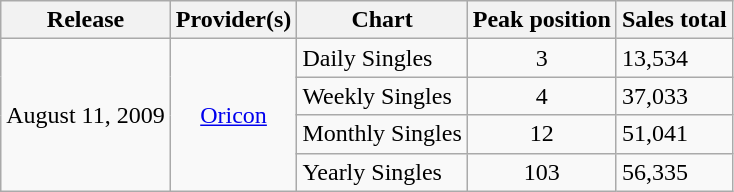<table class="wikitable">
<tr>
<th align="left">Release</th>
<th align="left">Provider(s)</th>
<th align="left">Chart</th>
<th align="left">Peak position</th>
<th align="left">Sales total</th>
</tr>
<tr>
<td align="left" rowspan="4">August 11, 2009</td>
<td align="center" rowspan="4"><a href='#'>Oricon</a></td>
<td align="left">Daily Singles</td>
<td align="center">3</td>
<td align="left">13,534</td>
</tr>
<tr>
<td align="left">Weekly Singles</td>
<td align="center">4</td>
<td align="left">37,033</td>
</tr>
<tr>
<td align="left">Monthly Singles</td>
<td align="center">12</td>
<td align="left">51,041</td>
</tr>
<tr>
<td align="left">Yearly Singles</td>
<td align="center">103</td>
<td align="left">56,335</td>
</tr>
</table>
